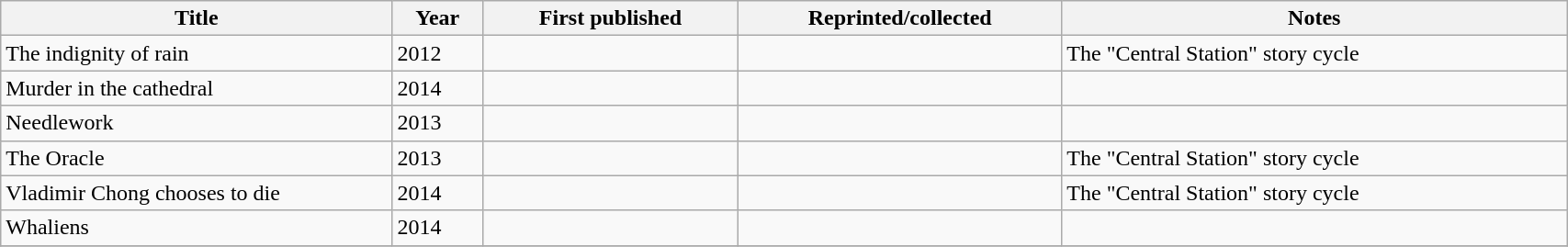<table class='wikitable sortable' width='90%'>
<tr>
<th width=25%>Title</th>
<th>Year</th>
<th>First published</th>
<th>Reprinted/collected</th>
<th>Notes</th>
</tr>
<tr>
<td>The indignity of rain</td>
<td>2012</td>
<td></td>
<td></td>
<td>The "Central Station" story cycle</td>
</tr>
<tr>
<td>Murder in the cathedral</td>
<td>2014</td>
<td></td>
<td></td>
<td></td>
</tr>
<tr>
<td>Needlework</td>
<td>2013</td>
<td></td>
<td></td>
<td></td>
</tr>
<tr>
<td>The Oracle</td>
<td>2013</td>
<td></td>
<td></td>
<td>The "Central Station" story cycle</td>
</tr>
<tr>
<td>Vladimir Chong chooses to die</td>
<td>2014</td>
<td></td>
<td></td>
<td>The "Central Station" story cycle</td>
</tr>
<tr>
<td>Whaliens</td>
<td>2014</td>
<td></td>
<td></td>
<td></td>
</tr>
<tr>
</tr>
</table>
